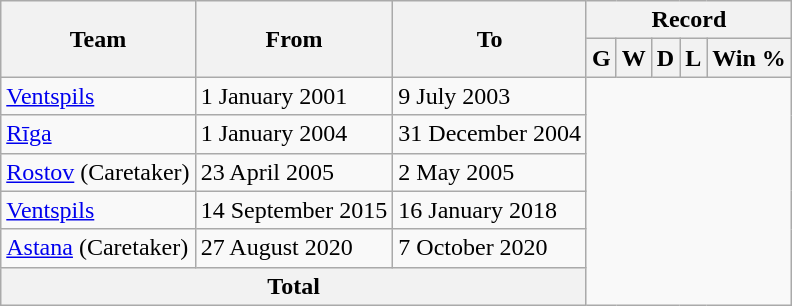<table class="wikitable" style="text-align: center">
<tr>
<th rowspan="2">Team</th>
<th rowspan="2">From</th>
<th rowspan="2">To</th>
<th colspan="5">Record</th>
</tr>
<tr>
<th>G</th>
<th>W</th>
<th>D</th>
<th>L</th>
<th>Win %</th>
</tr>
<tr>
<td align=left><a href='#'>Ventspils</a></td>
<td align=left>1 January 2001</td>
<td align=left>9 July 2003<br></td>
</tr>
<tr>
<td align=left><a href='#'>Rīga</a></td>
<td align=left>1 January 2004</td>
<td align=left>31 December 2004<br></td>
</tr>
<tr>
<td align=left><a href='#'>Rostov</a> (Caretaker)</td>
<td align=left>23 April 2005</td>
<td align=left>2 May 2005<br></td>
</tr>
<tr>
<td align=left><a href='#'>Ventspils</a></td>
<td align=left>14 September 2015</td>
<td align=left>16 January 2018<br></td>
</tr>
<tr>
<td align=left><a href='#'>Astana</a> (Caretaker)</td>
<td align=left>27 August 2020</td>
<td align=left>7 October 2020<br></td>
</tr>
<tr>
<th colspan="3">Total<br></th>
</tr>
</table>
